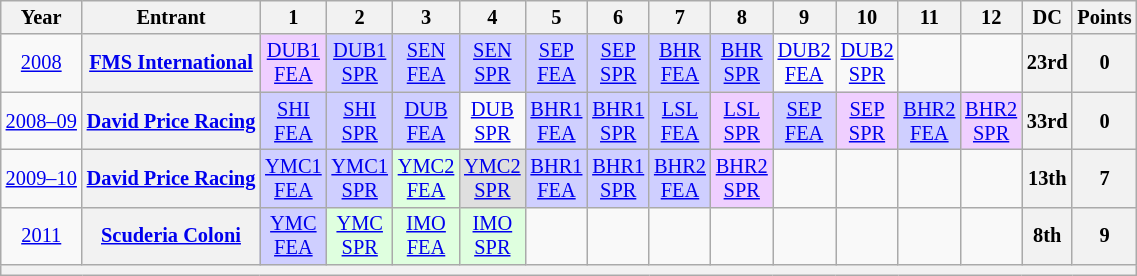<table class="wikitable" style="text-align:center; font-size:85%">
<tr>
<th>Year</th>
<th>Entrant</th>
<th>1</th>
<th>2</th>
<th>3</th>
<th>4</th>
<th>5</th>
<th>6</th>
<th>7</th>
<th>8</th>
<th>9</th>
<th>10</th>
<th>11</th>
<th>12</th>
<th>DC</th>
<th>Points</th>
</tr>
<tr>
<td><a href='#'>2008</a></td>
<th nowrap><a href='#'>FMS International</a></th>
<td style="background:#EFCFFF;"><a href='#'>DUB1<br>FEA</a><br></td>
<td style="background:#CFCFFF;"><a href='#'>DUB1<br>SPR</a><br></td>
<td style="background:#CFCFFF;"><a href='#'>SEN<br>FEA</a><br></td>
<td style="background:#CFCFFF;"><a href='#'>SEN<br>SPR</a><br></td>
<td style="background:#CFCFFF;"><a href='#'>SEP<br>FEA</a><br></td>
<td style="background:#CFCFFF;"><a href='#'>SEP<br>SPR</a><br></td>
<td style="background:#CFCFFF;"><a href='#'>BHR<br>FEA</a><br></td>
<td style="background:#CFCFFF;"><a href='#'>BHR<br>SPR</a><br></td>
<td><a href='#'>DUB2<br>FEA</a></td>
<td><a href='#'>DUB2<br>SPR</a></td>
<td></td>
<td></td>
<th>23rd</th>
<th>0</th>
</tr>
<tr>
<td nowrap><a href='#'>2008–09</a></td>
<th nowrap><a href='#'>David Price Racing</a></th>
<td style="background:#CFCFFF;"><a href='#'>SHI<br>FEA</a><br></td>
<td style="background:#CFCFFF;"><a href='#'>SHI<br>SPR</a><br></td>
<td style="background:#CFCFFF;"><a href='#'>DUB<br>FEA</a><br></td>
<td><a href='#'>DUB<br>SPR</a><br></td>
<td style="background:#CFCFFF;"><a href='#'>BHR1<br>FEA</a><br></td>
<td style="background:#CFCFFF;"><a href='#'>BHR1<br>SPR</a><br></td>
<td style="background:#CFCFFF;"><a href='#'>LSL<br>FEA</a><br></td>
<td style="background:#EFCFFF;"><a href='#'>LSL<br>SPR</a><br></td>
<td style="background:#CFCFFF;"><a href='#'>SEP<br>FEA</a><br></td>
<td style="background:#EFCFFF;"><a href='#'>SEP<br>SPR</a><br></td>
<td style="background:#CFCFFF;"><a href='#'>BHR2<br>FEA</a><br></td>
<td style="background:#EFCFFF;"><a href='#'>BHR2<br>SPR</a><br></td>
<th>33rd</th>
<th>0</th>
</tr>
<tr>
<td nowrap><a href='#'>2009–10</a></td>
<th nowrap><a href='#'>David Price Racing</a></th>
<td style="background:#CFCFFF;"><a href='#'>YMC1<br>FEA</a><br></td>
<td style="background:#CFCFFF;"><a href='#'>YMC1<br>SPR</a><br></td>
<td style="background:#DFFFDF;"><a href='#'>YMC2<br>FEA</a><br></td>
<td style="background:#DFDFDF;"><a href='#'>YMC2<br>SPR</a><br></td>
<td style="background:#CFCFFF;"><a href='#'>BHR1<br>FEA</a><br></td>
<td style="background:#CFCFFF;"><a href='#'>BHR1<br>SPR</a><br></td>
<td style="background:#CFCFFF;"><a href='#'>BHR2<br>FEA</a><br></td>
<td style="background:#EFCFFF;"><a href='#'>BHR2<br>SPR</a><br></td>
<td></td>
<td></td>
<td></td>
<td></td>
<th>13th</th>
<th>7</th>
</tr>
<tr>
<td><a href='#'>2011</a></td>
<th nowrap><a href='#'>Scuderia Coloni</a></th>
<td style="background:#CFCFFF;"><a href='#'>YMC<br>FEA</a><br></td>
<td style="background:#DFFFDF;"><a href='#'>YMC<br>SPR</a><br></td>
<td style="background:#DFFFDF;"><a href='#'>IMO<br>FEA</a><br></td>
<td style="background:#DFFFDF;"><a href='#'>IMO<br>SPR</a><br></td>
<td></td>
<td></td>
<td></td>
<td></td>
<td></td>
<td></td>
<td></td>
<td></td>
<th>8th</th>
<th>9</th>
</tr>
<tr>
<th colspan="16"></th>
</tr>
</table>
